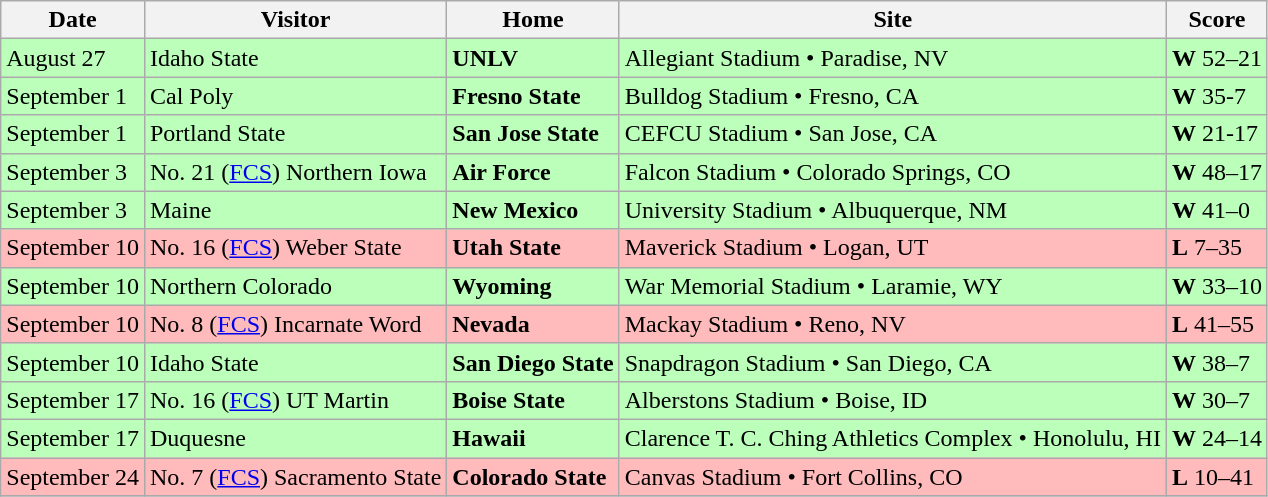<table class="wikitable">
<tr>
<th>Date</th>
<th>Visitor</th>
<th>Home</th>
<th>Site</th>
<th>Score</th>
</tr>
<tr style="background:#bfb;">
<td>August 27</td>
<td>Idaho State</td>
<td><strong>UNLV</strong></td>
<td>Allegiant Stadium • Paradise, NV</td>
<td><strong>W</strong> 52–21</td>
</tr>
<tr style="background:#bfb;">
<td>September 1</td>
<td>Cal Poly</td>
<td><strong>Fresno State</strong></td>
<td>Bulldog Stadium • Fresno, CA</td>
<td><strong>W</strong> 35-7</td>
</tr>
<tr style="background:#bfb;">
<td>September 1</td>
<td>Portland State</td>
<td><strong>San Jose State</strong></td>
<td>CEFCU Stadium • San Jose, CA</td>
<td><strong>W</strong> 21-17</td>
</tr>
<tr style="background:#bfb;">
<td>September 3</td>
<td>No. 21 (<a href='#'>FCS</a>) Northern Iowa</td>
<td><strong>Air Force</strong></td>
<td>Falcon Stadium • Colorado Springs, CO</td>
<td><strong>W</strong> 48–17</td>
</tr>
<tr style="background:#bfb;">
<td>September 3</td>
<td>Maine</td>
<td><strong>New Mexico</strong></td>
<td>University Stadium • Albuquerque, NM</td>
<td><strong>W</strong> 41–0</td>
</tr>
<tr style="background:#fbb;">
<td>September 10</td>
<td>No. 16 (<a href='#'>FCS</a>) Weber State</td>
<td><strong>Utah State</strong></td>
<td>Maverick Stadium • Logan, UT</td>
<td><strong>L</strong> 7–35</td>
</tr>
<tr style="background:#bfb;">
<td>September 10</td>
<td>Northern Colorado</td>
<td><strong>Wyoming</strong></td>
<td>War Memorial Stadium • Laramie, WY</td>
<td><strong>W</strong> 33–10</td>
</tr>
<tr style="background:#fbb;">
<td>September 10</td>
<td>No. 8 (<a href='#'>FCS</a>) Incarnate Word</td>
<td><strong>Nevada</strong></td>
<td>Mackay Stadium • Reno, NV</td>
<td><strong>L</strong> 41–55</td>
</tr>
<tr style="background:#bfb;">
<td>September 10</td>
<td>Idaho State</td>
<td><strong>San Diego State</strong></td>
<td>Snapdragon Stadium • San Diego, CA</td>
<td><strong>W</strong> 38–7</td>
</tr>
<tr style="background:#bfb;">
<td>September 17</td>
<td>No. 16 (<a href='#'>FCS</a>) UT Martin</td>
<td><strong>Boise State</strong></td>
<td>Alberstons Stadium • Boise, ID</td>
<td><strong>W</strong> 30–7</td>
</tr>
<tr style="background:#bfb;">
<td>September 17</td>
<td>Duquesne</td>
<td><strong>Hawaii</strong></td>
<td>Clarence T. C. Ching Athletics Complex • Honolulu, HI</td>
<td><strong>W</strong> 24–14</td>
</tr>
<tr style="background:#fbb;">
<td>September 24</td>
<td>No. 7 (<a href='#'>FCS</a>) Sacramento State</td>
<td><strong>Colorado State</strong></td>
<td>Canvas Stadium • Fort Collins, CO</td>
<td><strong>L</strong> 10–41</td>
</tr>
<tr>
</tr>
</table>
